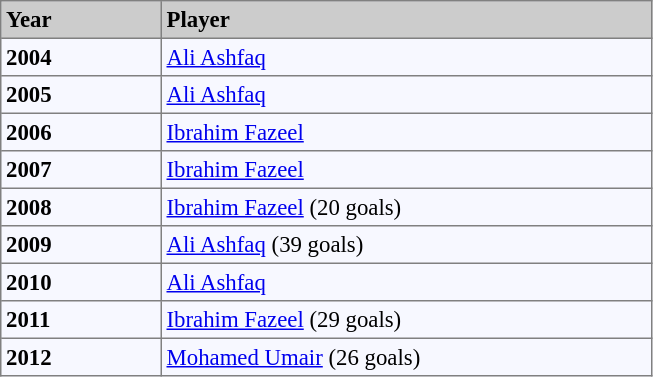<table bgcolor="#f7f8ff" cellpadding="3" cellspacing="0" border="1" style="font-size: 95%; border: gray solid 1px; border-collapse: collapse;">
<tr bgcolor="#CCCCCC">
<td width="100"><strong>Year</strong></td>
<td width="320"><strong>Player</strong></td>
</tr>
<tr>
<td><strong>2004</strong></td>
<td> <a href='#'>Ali Ashfaq</a></td>
</tr>
<tr>
<td><strong>2005</strong></td>
<td> <a href='#'>Ali Ashfaq</a></td>
</tr>
<tr>
<td><strong>2006</strong></td>
<td> <a href='#'>Ibrahim Fazeel</a></td>
</tr>
<tr>
<td><strong>2007</strong></td>
<td> <a href='#'>Ibrahim Fazeel</a></td>
</tr>
<tr>
<td><strong>2008</strong></td>
<td> <a href='#'>Ibrahim Fazeel</a> (20 goals)</td>
</tr>
<tr>
<td><strong>2009</strong></td>
<td> <a href='#'>Ali Ashfaq</a> (39 goals)</td>
</tr>
<tr>
<td><strong>2010</strong></td>
<td> <a href='#'>Ali Ashfaq</a></td>
</tr>
<tr>
<td><strong>2011</strong></td>
<td> <a href='#'>Ibrahim Fazeel</a> (29 goals)</td>
</tr>
<tr>
<td><strong>2012</strong></td>
<td> <a href='#'>Mohamed Umair</a> (26 goals)</td>
</tr>
</table>
